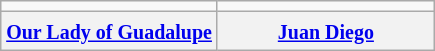<table class="wikitable" style="float:right;margin-left:1em;text-align:center;">
<tr>
<td width="50%"></td>
<td width="50%"></td>
</tr>
<tr>
<th><small><a href='#'>Our Lady of Guadalupe</a></small></th>
<th><small><a href='#'>Juan Diego</a></small></th>
</tr>
</table>
